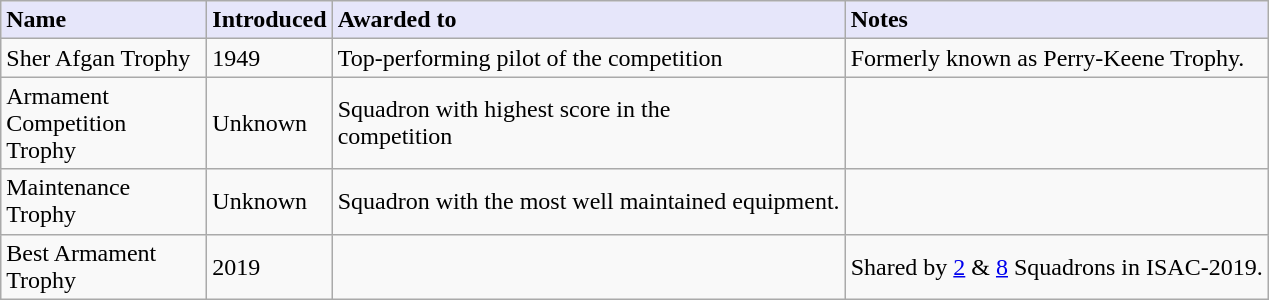<table class="wikitable">
<tr>
<th style="text-align: left; background: lavender;" width="130">Name</th>
<th style="text-align: left; background: lavender;" width=" ">Introduced</th>
<th style="text-align: left; background: lavender;" width=" ">Awarded to</th>
<th style="text-align: left; background: lavender;" width=" ">Notes</th>
</tr>
<tr valign="top">
<td>Sher Afgan Trophy</td>
<td>1949</td>
<td>Top-performing pilot of the competition</td>
<td>Formerly known as Perry-Keene Trophy.</td>
</tr>
<tr>
<td>Armament Competition Trophy</td>
<td>Unknown</td>
<td>Squadron with highest score in the<br>competition</td>
<td></td>
</tr>
<tr>
<td>Maintenance Trophy</td>
<td>Unknown</td>
<td>Squadron with the most well maintained equipment.</td>
<td></td>
</tr>
<tr>
<td>Best Armament Trophy</td>
<td>2019</td>
<td></td>
<td>Shared by <a href='#'>2</a> & <a href='#'>8</a> Squadrons in ISAC-2019. </td>
</tr>
</table>
